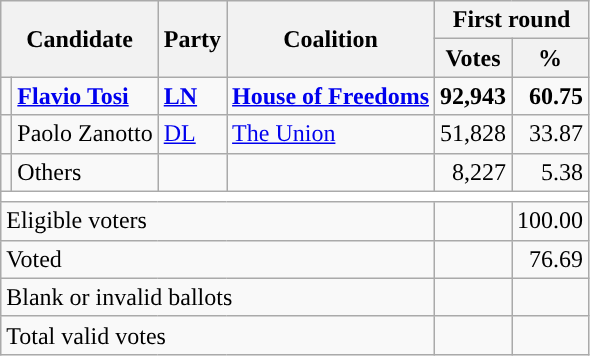<table class="wikitable centre">
<tr>
<th scope="col" rowspan=2 colspan=2>Candidate</th>
<th scope="col" rowspan=2 colspan=1>Party</th>
<th scope="col" rowspan=2 colspan=1>Coalition</th>
<th scope="col" colspan=2>First round</th>
</tr>
<tr>
<th scope="col">Votes</th>
<th scope="col">%</th>
</tr>
<tr>
<td></td>
<td><strong><a href='#'>Flavio Tosi</a></strong></td>
<td><strong><a href='#'>LN</a></strong></td>
<td><strong><a href='#'>House of Freedoms</a></strong></td>
<td style="text-align: right"><strong>92,943</strong></td>
<td style="text-align: right"><strong>60.75</strong></td>
</tr>
<tr>
<td></td>
<td>Paolo Zanotto</td>
<td><a href='#'>DL</a></td>
<td><a href='#'>The Union</a></td>
<td style="text-align: right">51,828</td>
<td style="text-align: right">33.87</td>
</tr>
<tr>
<td bgcolor=""></td>
<td>Others</td>
<td></td>
<td></td>
<td style="text-align: right">8,227</td>
<td style="text-align: right">5.38</td>
</tr>
<tr bgcolor=white>
<td colspan=6></td>
</tr>
<tr>
<td colspan=4>Eligible voters</td>
<td style="text-align: right"></td>
<td style="text-align: right">100.00</td>
</tr>
<tr>
<td colspan=4>Voted</td>
<td style="text-align: right"></td>
<td style="text-align: right">76.69</td>
</tr>
<tr>
<td colspan=4>Blank or invalid ballots</td>
<td style="text-align: right"></td>
<td style="text-align: right"></td>
</tr>
<tr>
<td colspan=4>Total valid votes</td>
<td style="text-align: right"></td>
<td style="text-align: right"></td>
</tr>
</table>
